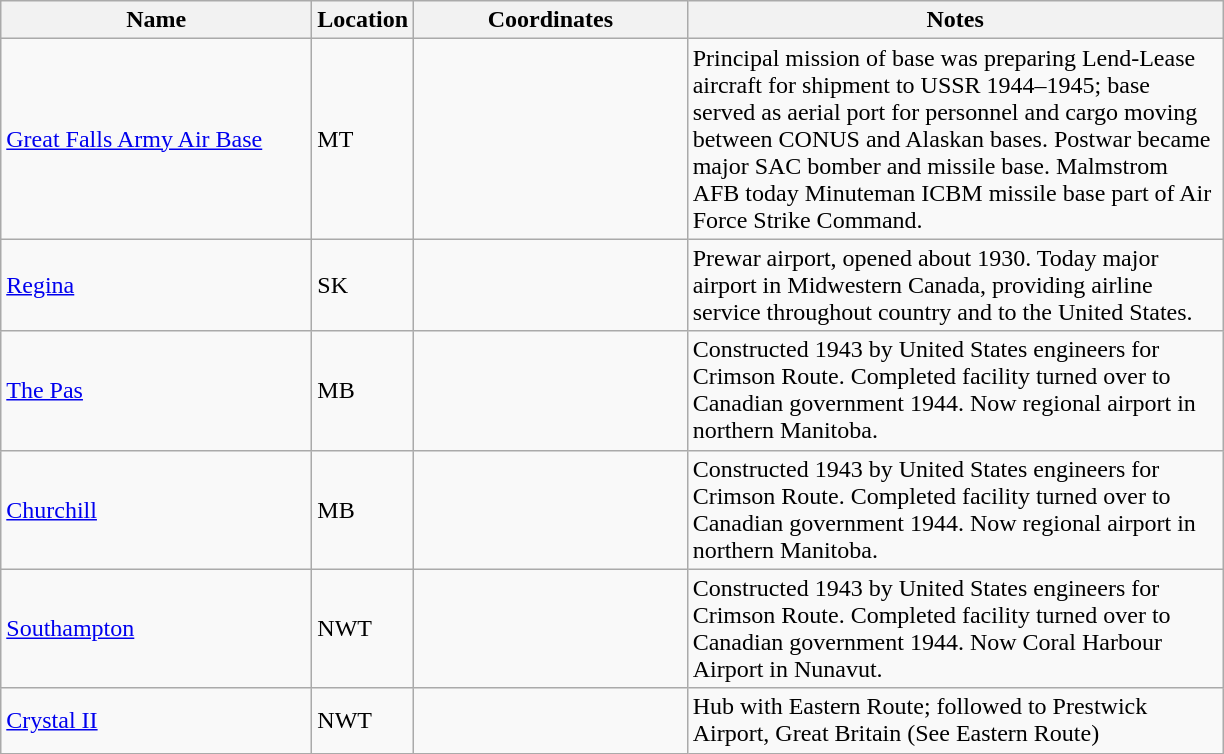<table class="wikitable">
<tr>
<th scope="col" style="width:200px;">Name</th>
<th scope="col" style="width:50px;">Location</th>
<th scope="col" style="width:175px;">Coordinates</th>
<th scope="col" style="width:350px;">Notes</th>
</tr>
<tr>
<td><a href='#'>Great Falls Army Air Base</a></td>
<td>MT</td>
<td></td>
<td>Principal mission of base was preparing Lend-Lease aircraft for shipment to USSR 1944–1945; base<br>served as aerial port for personnel and cargo moving between CONUS and Alaskan bases.  Postwar became major SAC bomber and missile base.  Malmstrom AFB today Minuteman ICBM missile base part of Air Force Strike Command.</td>
</tr>
<tr>
<td><a href='#'>Regina</a></td>
<td>SK</td>
<td></td>
<td>Prewar airport, opened about 1930.  Today major airport in Midwestern Canada, providing airline service throughout country and to the United States.</td>
</tr>
<tr>
<td><a href='#'>The Pas</a></td>
<td>MB</td>
<td></td>
<td>Constructed 1943 by United States engineers for Crimson Route.  Completed facility turned over to Canadian government 1944.  Now regional airport in northern Manitoba.</td>
</tr>
<tr>
<td><a href='#'>Churchill</a></td>
<td>MB</td>
<td></td>
<td>Constructed 1943 by United States engineers for Crimson Route.  Completed facility turned over to Canadian government 1944.  Now regional airport in northern Manitoba.</td>
</tr>
<tr>
<td><a href='#'>Southampton</a></td>
<td>NWT</td>
<td></td>
<td>Constructed 1943 by United States engineers for Crimson Route.  Completed facility turned over to Canadian government 1944.  Now Coral Harbour Airport in Nunavut.</td>
</tr>
<tr>
<td><a href='#'>Crystal II</a></td>
<td>NWT</td>
<td></td>
<td>Hub with Eastern Route; followed to Prestwick Airport, Great Britain (See Eastern Route)</td>
</tr>
</table>
